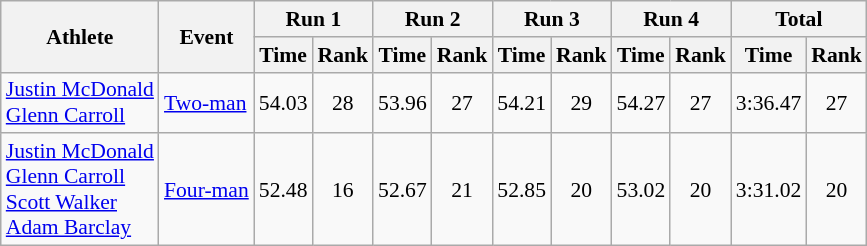<table class="wikitable" style="font-size:90%">
<tr>
<th rowspan="2">Athlete</th>
<th rowspan="2">Event</th>
<th colspan="2">Run 1</th>
<th colspan="2">Run 2</th>
<th colspan="2">Run 3</th>
<th colspan="2">Run 4</th>
<th colspan="2">Total</th>
</tr>
<tr>
<th>Time</th>
<th>Rank</th>
<th>Time</th>
<th>Rank</th>
<th>Time</th>
<th>Rank</th>
<th>Time</th>
<th>Rank</th>
<th>Time</th>
<th>Rank</th>
</tr>
<tr align="center">
<td align="left"><a href='#'>Justin McDonald</a><br><a href='#'>Glenn Carroll</a></td>
<td align="left"><a href='#'>Two-man</a></td>
<td>54.03</td>
<td>28</td>
<td>53.96</td>
<td>27</td>
<td>54.21</td>
<td>29</td>
<td>54.27</td>
<td>27</td>
<td>3:36.47</td>
<td>27</td>
</tr>
<tr align="center">
<td align="left"><a href='#'>Justin McDonald</a> <br> <a href='#'>Glenn Carroll</a> <br> <a href='#'>Scott Walker</a> <br> <a href='#'>Adam Barclay</a></td>
<td align="left"><a href='#'>Four-man</a></td>
<td>52.48</td>
<td>16</td>
<td>52.67</td>
<td>21</td>
<td>52.85</td>
<td>20</td>
<td>53.02</td>
<td>20</td>
<td>3:31.02</td>
<td>20</td>
</tr>
</table>
